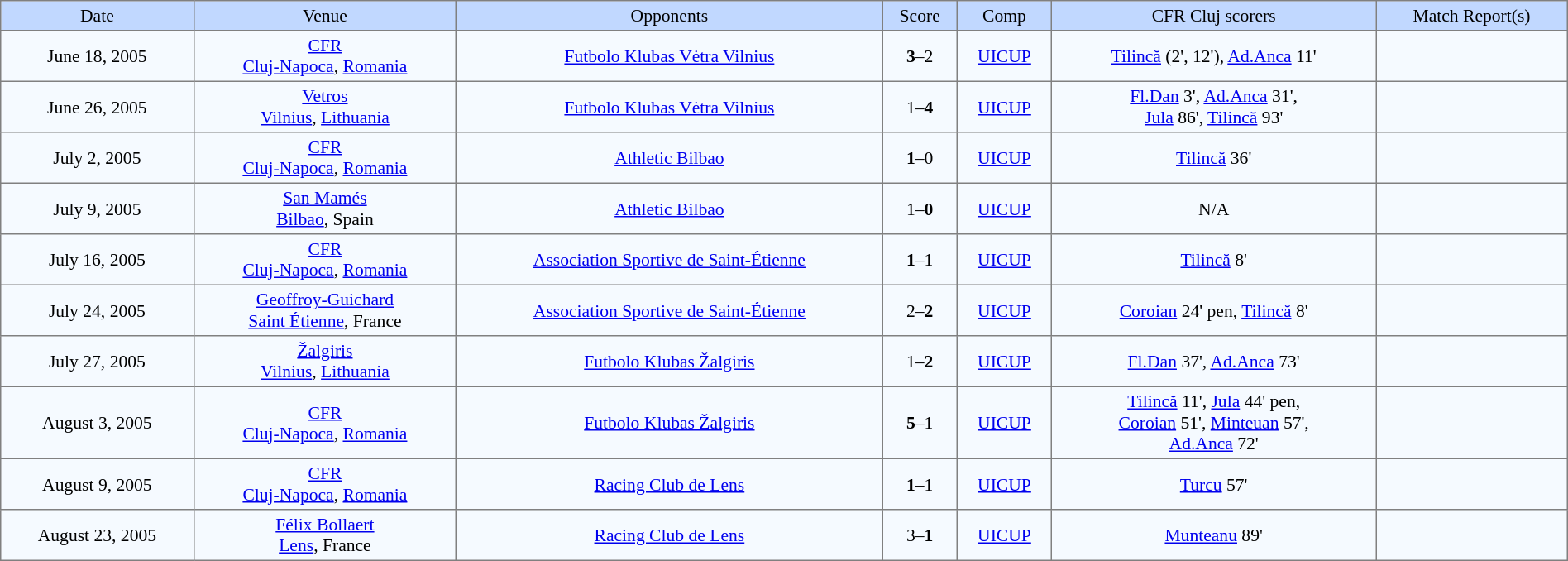<table border=1 style="border-collapse:collapse; font-size:90%;" cellpadding=3 cellspacing=0 width=100%>
<tr bgcolor=#C1D8FF align=center>
<td>Date</td>
<td>Venue</td>
<td>Opponents</td>
<td>Score</td>
<td>Comp</td>
<td>CFR Cluj scorers</td>
<td>Match Report(s)</td>
</tr>
<tr align=center bgcolor=#F5FAFF>
<td>June 18, 2005</td>
<td><a href='#'>CFR</a><br><a href='#'>Cluj-Napoca</a>, <a href='#'>Romania</a></td>
<td><a href='#'>Futbolo Klubas Vėtra Vilnius</a></td>
<td><strong>3</strong>–2</td>
<td><a href='#'>UICUP</a></td>
<td><a href='#'>Tilincă</a> (2', 12'), <a href='#'>Ad.Anca</a> 11'</td>
<td></td>
</tr>
<tr align=center bgcolor=#F5FAFF>
<td>June 26, 2005</td>
<td><a href='#'>Vetros</a><br><a href='#'>Vilnius</a>, <a href='#'>Lithuania</a></td>
<td><a href='#'>Futbolo Klubas Vėtra Vilnius</a></td>
<td>1–<strong>4</strong></td>
<td><a href='#'>UICUP</a></td>
<td><a href='#'>Fl.Dan</a> 3', <a href='#'>Ad.Anca</a> 31',<br> <a href='#'>Jula</a> 86', <a href='#'>Tilincă</a> 93'</td>
<td></td>
</tr>
<tr align=center bgcolor=#F5FAFF>
<td>July 2, 2005</td>
<td><a href='#'>CFR</a><br><a href='#'>Cluj-Napoca</a>, <a href='#'>Romania</a></td>
<td><a href='#'>Athletic Bilbao</a></td>
<td><strong>1</strong>–0</td>
<td><a href='#'>UICUP</a></td>
<td><a href='#'>Tilincă</a> 36'</td>
<td></td>
</tr>
<tr align=center bgcolor=#F5FAFF>
<td>July 9, 2005</td>
<td><a href='#'>San Mamés</a><br><a href='#'>Bilbao</a>, Spain</td>
<td><a href='#'>Athletic Bilbao</a></td>
<td>1–<strong>0</strong></td>
<td><a href='#'>UICUP</a></td>
<td>N/A</td>
<td></td>
</tr>
<tr align=center bgcolor=#F5FAFF>
<td>July 16, 2005</td>
<td><a href='#'>CFR</a><br><a href='#'>Cluj-Napoca</a>, <a href='#'>Romania</a></td>
<td><a href='#'>Association Sportive de Saint-Étienne</a></td>
<td><strong>1</strong>–1</td>
<td><a href='#'>UICUP</a></td>
<td><a href='#'>Tilincă</a> 8'</td>
<td></td>
</tr>
<tr align=center bgcolor=#F5FAFF>
<td>July 24, 2005</td>
<td><a href='#'>Geoffroy-Guichard</a><br><a href='#'>Saint Étienne</a>, France</td>
<td><a href='#'>Association Sportive de Saint-Étienne</a></td>
<td>2–<strong>2</strong></td>
<td><a href='#'>UICUP</a></td>
<td><a href='#'>Coroian</a> 24' pen, <a href='#'>Tilincă</a> 8'</td>
<td></td>
</tr>
<tr align=center bgcolor=#F5FAFF>
<td>July 27, 2005</td>
<td><a href='#'>Žalgiris</a><br><a href='#'>Vilnius</a>, <a href='#'>Lithuania</a></td>
<td><a href='#'>Futbolo Klubas Žalgiris</a></td>
<td>1–<strong>2</strong></td>
<td><a href='#'>UICUP</a></td>
<td><a href='#'>Fl.Dan</a> 37', <a href='#'>Ad.Anca</a> 73'</td>
<td></td>
</tr>
<tr align=center bgcolor=#F5FAFF>
<td>August 3, 2005</td>
<td><a href='#'>CFR</a><br><a href='#'>Cluj-Napoca</a>, <a href='#'>Romania</a></td>
<td><a href='#'>Futbolo Klubas Žalgiris</a></td>
<td><strong>5</strong>–1</td>
<td><a href='#'>UICUP</a></td>
<td><a href='#'>Tilincă</a> 11', <a href='#'>Jula</a> 44' pen,<br> <a href='#'>Coroian</a> 51', <a href='#'>Minteuan</a> 57',<br> <a href='#'>Ad.Anca</a> 72'</td>
<td></td>
</tr>
<tr align=center bgcolor=#F5FAFF>
<td>August 9, 2005</td>
<td><a href='#'>CFR</a><br><a href='#'>Cluj-Napoca</a>, <a href='#'>Romania</a></td>
<td><a href='#'>Racing Club de Lens</a></td>
<td><strong>1</strong>–1</td>
<td><a href='#'>UICUP</a></td>
<td><a href='#'>Turcu</a> 57'</td>
<td></td>
</tr>
<tr align=center bgcolor=#F5FAFF>
<td>August 23, 2005</td>
<td><a href='#'>Félix Bollaert</a><br><a href='#'>Lens</a>, France</td>
<td><a href='#'>Racing Club de Lens</a></td>
<td>3–<strong>1</strong></td>
<td><a href='#'>UICUP</a></td>
<td><a href='#'>Munteanu</a> 89'</td>
<td></td>
</tr>
</table>
